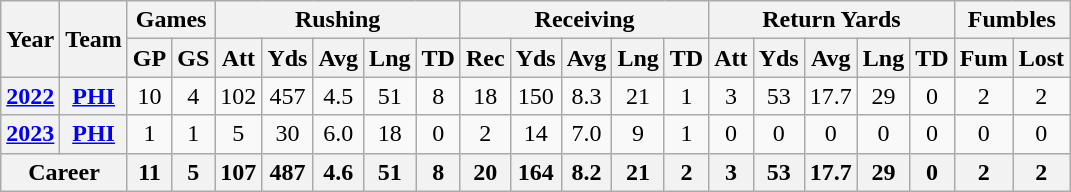<table class="wikitable" style="text-align:center">
<tr>
<th rowspan="2">Year</th>
<th rowspan="2">Team</th>
<th colspan="2">Games</th>
<th colspan="5">Rushing</th>
<th colspan="5">Receiving</th>
<th colspan="5">Return Yards</th>
<th colspan="2">Fumbles</th>
</tr>
<tr>
<th>GP</th>
<th>GS</th>
<th>Att</th>
<th>Yds</th>
<th>Avg</th>
<th>Lng</th>
<th>TD</th>
<th>Rec</th>
<th>Yds</th>
<th>Avg</th>
<th>Lng</th>
<th>TD</th>
<th>Att</th>
<th>Yds</th>
<th>Avg</th>
<th>Lng</th>
<th>TD</th>
<th>Fum</th>
<th>Lost</th>
</tr>
<tr>
<th><a href='#'>2022</a></th>
<th><a href='#'>PHI</a></th>
<td>10</td>
<td>4</td>
<td>102</td>
<td>457</td>
<td>4.5</td>
<td>51</td>
<td>8</td>
<td>18</td>
<td>150</td>
<td>8.3</td>
<td>21</td>
<td>1</td>
<td>3</td>
<td>53</td>
<td>17.7</td>
<td>29</td>
<td>0</td>
<td>2</td>
<td>2</td>
</tr>
<tr>
<th><a href='#'>2023</a></th>
<th><a href='#'>PHI</a></th>
<td>1</td>
<td>1</td>
<td>5</td>
<td>30</td>
<td>6.0</td>
<td>18</td>
<td>0</td>
<td>2</td>
<td>14</td>
<td>7.0</td>
<td>9</td>
<td>1</td>
<td>0</td>
<td>0</td>
<td>0</td>
<td>0</td>
<td>0</td>
<td>0</td>
<td>0</td>
</tr>
<tr>
<th colspan="2">Career</th>
<th>11</th>
<th>5</th>
<th>107</th>
<th>487</th>
<th>4.6</th>
<th>51</th>
<th>8</th>
<th>20</th>
<th>164</th>
<th>8.2</th>
<th>21</th>
<th>2</th>
<th>3</th>
<th>53</th>
<th>17.7</th>
<th>29</th>
<th>0</th>
<th>2</th>
<th>2</th>
</tr>
</table>
